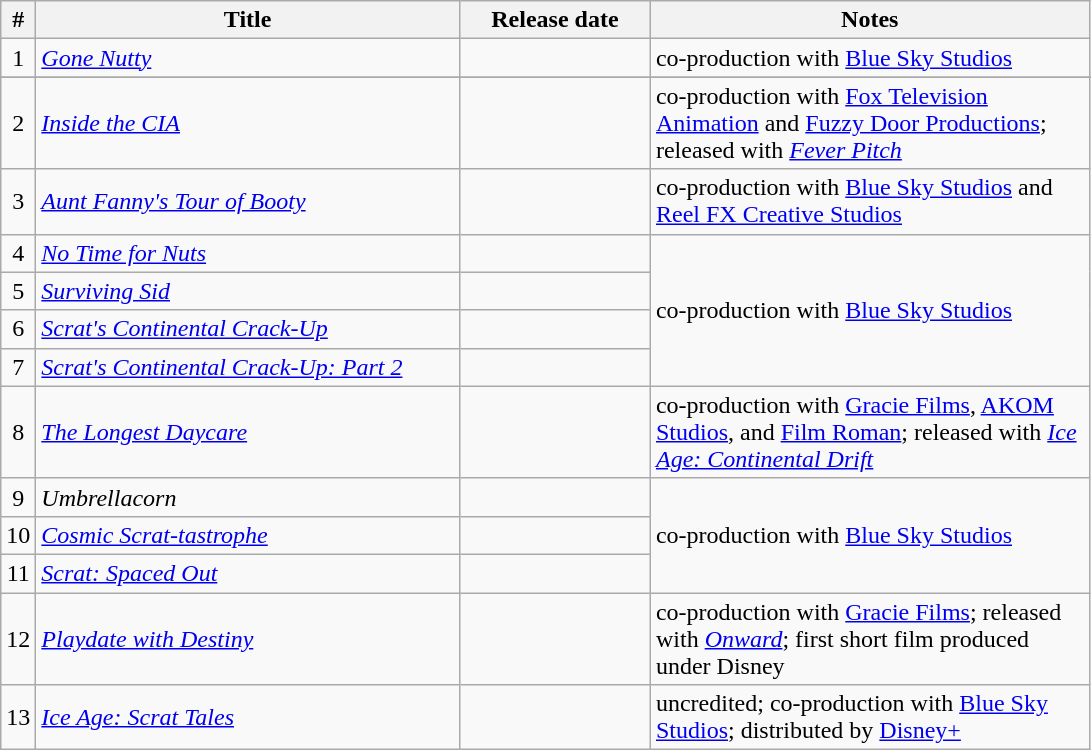<table class="wikitable sortable">
<tr>
<th width=10>#</th>
<th ! width=275>Title</th>
<th ! width=120>Release date</th>
<th ! width=285>Notes</th>
</tr>
<tr>
<td style="text-align:center;">1</td>
<td><em><a href='#'>Gone Nutty</a></em></td>
<td style="text-align:center;"></td>
<td>co-production with <a href='#'>Blue Sky Studios</a></td>
</tr>
<tr>
</tr>
<tr>
<td style="text-align:center;">2</td>
<td><em><a href='#'>Inside the CIA</a></em></td>
<td style="text-align:center;"></td>
<td>co-production with <a href='#'>Fox Television Animation</a> and <a href='#'>Fuzzy Door Productions</a>; released with <em><a href='#'>Fever Pitch</a></em></td>
</tr>
<tr>
<td style="text-align:center;">3</td>
<td><em><a href='#'>Aunt Fanny's Tour of Booty</a></em></td>
<td style="text-align:center;"></td>
<td>co-production with <a href='#'>Blue Sky Studios</a> and <a href='#'>Reel FX Creative Studios</a></td>
</tr>
<tr>
<td style="text-align:center;">4</td>
<td><em><a href='#'>No Time for Nuts</a></em></td>
<td style="text-align:center;"></td>
<td rowspan="4">co-production with <a href='#'>Blue Sky Studios</a></td>
</tr>
<tr>
<td style="text-align:center;">5</td>
<td><em><a href='#'>Surviving Sid</a></em></td>
<td style="text-align:center;"></td>
</tr>
<tr>
<td style="text-align:center;">6</td>
<td><em><a href='#'>Scrat's Continental Crack-Up</a></em></td>
<td style="text-align:center;"></td>
</tr>
<tr>
<td style="text-align:center;">7</td>
<td><em><a href='#'>Scrat's Continental Crack-Up: Part 2</a></em></td>
<td style="text-align:center;"></td>
</tr>
<tr>
<td style="text-align:center;">8</td>
<td><em><a href='#'>The Longest Daycare</a></em></td>
<td style="text-align:center;"></td>
<td>co-production with <a href='#'>Gracie Films</a>, <a href='#'>AKOM Studios</a>, and <a href='#'>Film Roman</a>; released with <em><a href='#'>Ice Age: Continental Drift</a></em></td>
</tr>
<tr>
<td style="text-align:center;">9</td>
<td><em>Umbrellacorn</em></td>
<td style="text-align:center;"></td>
<td rowspan="3">co-production with <a href='#'>Blue Sky Studios</a></td>
</tr>
<tr>
<td style="text-align:center;">10</td>
<td><em><a href='#'>Cosmic Scrat-tastrophe</a></em></td>
<td style="text-align:center;"></td>
</tr>
<tr>
<td style="text-align:center;">11</td>
<td><em><a href='#'>Scrat: Spaced Out</a></em></td>
<td style="text-align:center;"></td>
</tr>
<tr>
<td style="text-align:center;">12</td>
<td><em><a href='#'>Playdate with Destiny</a></em></td>
<td style="text-align:center;"></td>
<td>co-production with <a href='#'>Gracie Films</a>; released with <em><a href='#'>Onward</a></em>; first short film produced under Disney</td>
</tr>
<tr>
<td style="text-align:center;">13</td>
<td><em><a href='#'>Ice Age: Scrat Tales</a></em></td>
<td style="text-align:center;"></td>
<td>uncredited; co-production with <a href='#'>Blue Sky Studios</a>; distributed by <a href='#'>Disney+</a></td>
</tr>
</table>
